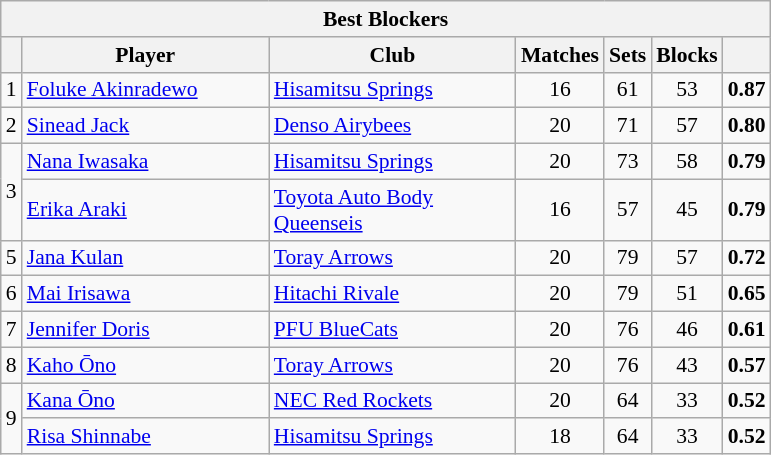<table class="wikitable sortable" style=font-size:90%>
<tr>
<th colspan=7>Best Blockers</th>
</tr>
<tr>
<th></th>
<th width=158>Player</th>
<th width=158>Club</th>
<th width=20>Matches</th>
<th width=20>Sets</th>
<th width=20>Blocks</th>
<th width=20></th>
</tr>
<tr>
<td align=center>1</td>
<td> <a href='#'>Foluke Akinradewo</a></td>
<td><a href='#'>Hisamitsu Springs</a></td>
<td align=center>16</td>
<td align=center>61</td>
<td align=center>53</td>
<td align=center><strong>0.87</strong></td>
</tr>
<tr>
<td align=center>2</td>
<td> <a href='#'>Sinead Jack</a></td>
<td><a href='#'>Denso Airybees</a></td>
<td align=center>20</td>
<td align=center>71</td>
<td align=center>57</td>
<td align=center><strong>0.80</strong></td>
</tr>
<tr>
<td rowspan=2 align=center>3</td>
<td> <a href='#'>Nana Iwasaka</a></td>
<td><a href='#'>Hisamitsu Springs</a></td>
<td align=center>20</td>
<td align=center>73</td>
<td align=center>58</td>
<td align=center><strong>0.79</strong></td>
</tr>
<tr>
<td> <a href='#'>Erika Araki</a></td>
<td><a href='#'>Toyota Auto Body Queenseis</a></td>
<td align=center>16</td>
<td align=center>57</td>
<td align=center>45</td>
<td align=center><strong>0.79</strong></td>
</tr>
<tr>
<td align=center>5</td>
<td> <a href='#'>Jana Kulan</a></td>
<td><a href='#'>Toray Arrows</a></td>
<td align=center>20</td>
<td align=center>79</td>
<td align=center>57</td>
<td align=center><strong>0.72</strong></td>
</tr>
<tr>
<td align=center>6</td>
<td> <a href='#'>Mai Irisawa</a></td>
<td><a href='#'>Hitachi Rivale</a></td>
<td align=center>20</td>
<td align=center>79</td>
<td align=center>51</td>
<td align=center><strong>0.65</strong></td>
</tr>
<tr>
<td align=center>7</td>
<td> <a href='#'>Jennifer Doris</a></td>
<td><a href='#'>PFU BlueCats</a></td>
<td align=center>20</td>
<td align=center>76</td>
<td align=center>46</td>
<td align=center><strong>0.61</strong></td>
</tr>
<tr>
<td align=center>8</td>
<td> <a href='#'>Kaho Ōno</a></td>
<td><a href='#'>Toray Arrows</a></td>
<td align=center>20</td>
<td align=center>76</td>
<td align=center>43</td>
<td align=center><strong>0.57</strong></td>
</tr>
<tr>
<td rowspan=2 align=center>9</td>
<td> <a href='#'>Kana Ōno</a></td>
<td><a href='#'>NEC Red Rockets</a></td>
<td align=center>20</td>
<td align=center>64</td>
<td align=center>33</td>
<td align=center><strong>0.52</strong></td>
</tr>
<tr>
<td> <a href='#'>Risa Shinnabe</a></td>
<td><a href='#'>Hisamitsu Springs</a></td>
<td align=center>18</td>
<td align=center>64</td>
<td align=center>33</td>
<td align=center><strong>0.52</strong></td>
</tr>
</table>
